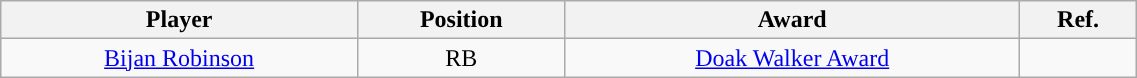<table class="wikitable" style="width: 60%;text-align: center;">
<tr>
<th>Player</th>
<th>Position</th>
<th>Award</th>
<th>Ref.</th>
</tr>
<tr align="center">
<td><a href='#'>Bijan Robinson</a></td>
<td>RB</td>
<td><a href='#'>Doak Walker Award</a></td>
<td></td>
</tr>
</table>
